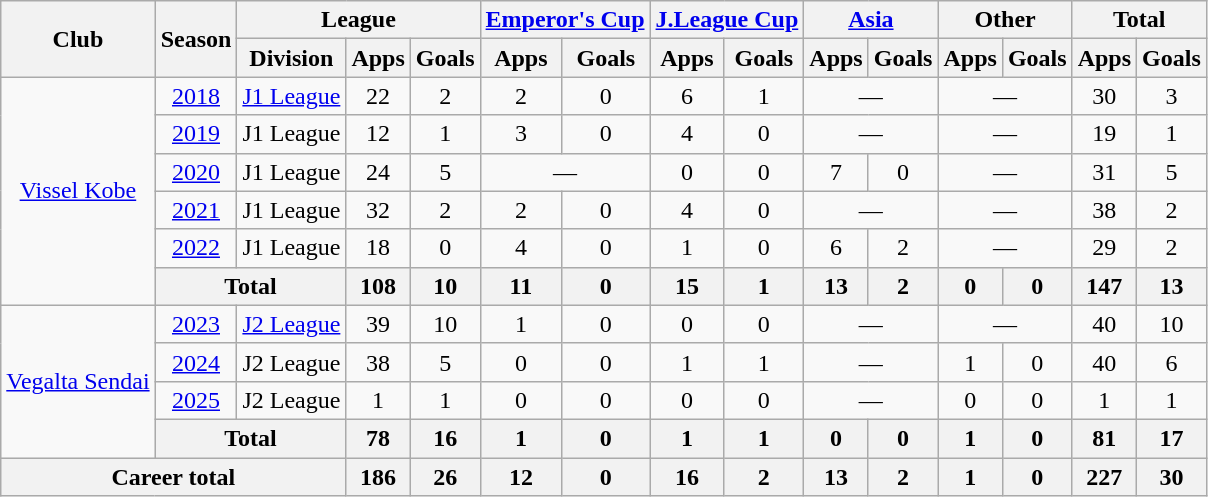<table class="wikitable" style="text-align:center">
<tr>
<th rowspan="2">Club</th>
<th rowspan="2">Season</th>
<th colspan="3">League</th>
<th colspan="2"><a href='#'>Emperor's Cup</a></th>
<th colspan="2"><a href='#'>J.League Cup</a></th>
<th colspan="2"><a href='#'>Asia</a></th>
<th colspan="2">Other</th>
<th colspan="2">Total</th>
</tr>
<tr>
<th>Division</th>
<th>Apps</th>
<th>Goals</th>
<th>Apps</th>
<th>Goals</th>
<th>Apps</th>
<th>Goals</th>
<th>Apps</th>
<th>Goals</th>
<th>Apps</th>
<th>Goals</th>
<th>Apps</th>
<th>Goals</th>
</tr>
<tr>
<td rowspan="6"><a href='#'>Vissel Kobe</a></td>
<td><a href='#'>2018</a></td>
<td><a href='#'>J1 League</a></td>
<td>22</td>
<td>2</td>
<td>2</td>
<td>0</td>
<td>6</td>
<td>1</td>
<td colspan="2">—</td>
<td colspan="2">—</td>
<td>30</td>
<td>3</td>
</tr>
<tr>
<td><a href='#'>2019</a></td>
<td>J1 League</td>
<td>12</td>
<td>1</td>
<td>3</td>
<td>0</td>
<td>4</td>
<td>0</td>
<td colspan="2">—</td>
<td colspan="2">—</td>
<td>19</td>
<td>1</td>
</tr>
<tr>
<td><a href='#'>2020</a></td>
<td>J1 League</td>
<td>24</td>
<td>5</td>
<td colspan="2">—</td>
<td>0</td>
<td>0</td>
<td>7</td>
<td>0</td>
<td colspan="2">—</td>
<td>31</td>
<td>5</td>
</tr>
<tr>
<td><a href='#'>2021</a></td>
<td>J1 League</td>
<td>32</td>
<td>2</td>
<td>2</td>
<td>0</td>
<td>4</td>
<td>0</td>
<td colspan="2">—</td>
<td colspan="2">—</td>
<td>38</td>
<td>2</td>
</tr>
<tr>
<td><a href='#'>2022</a></td>
<td>J1 League</td>
<td>18</td>
<td>0</td>
<td>4</td>
<td>0</td>
<td>1</td>
<td>0</td>
<td>6</td>
<td>2</td>
<td colspan="2">—</td>
<td>29</td>
<td>2</td>
</tr>
<tr>
<th colspan="2">Total</th>
<th>108</th>
<th>10</th>
<th>11</th>
<th>0</th>
<th>15</th>
<th>1</th>
<th>13</th>
<th>2</th>
<th>0</th>
<th>0</th>
<th>147</th>
<th>13</th>
</tr>
<tr>
<td rowspan="4"><a href='#'>Vegalta Sendai</a></td>
<td><a href='#'>2023</a></td>
<td><a href='#'>J2 League</a></td>
<td>39</td>
<td>10</td>
<td>1</td>
<td>0</td>
<td>0</td>
<td>0</td>
<td colspan="2">—</td>
<td colspan="2">—</td>
<td>40</td>
<td>10</td>
</tr>
<tr>
<td><a href='#'>2024</a></td>
<td>J2 League</td>
<td>38</td>
<td>5</td>
<td>0</td>
<td>0</td>
<td>1</td>
<td>1</td>
<td colspan="2">—</td>
<td>1</td>
<td>0</td>
<td>40</td>
<td>6</td>
</tr>
<tr>
<td><a href='#'>2025</a></td>
<td>J2 League</td>
<td>1</td>
<td>1</td>
<td>0</td>
<td>0</td>
<td>0</td>
<td>0</td>
<td colspan="2">—</td>
<td>0</td>
<td>0</td>
<td>1</td>
<td>1</td>
</tr>
<tr>
<th colspan="2">Total</th>
<th>78</th>
<th>16</th>
<th>1</th>
<th>0</th>
<th>1</th>
<th>1</th>
<th>0</th>
<th>0</th>
<th>1</th>
<th>0</th>
<th>81</th>
<th>17</th>
</tr>
<tr>
<th colspan="3">Career total</th>
<th>186</th>
<th>26</th>
<th>12</th>
<th>0</th>
<th>16</th>
<th>2</th>
<th>13</th>
<th>2</th>
<th>1</th>
<th>0</th>
<th>227</th>
<th>30</th>
</tr>
</table>
